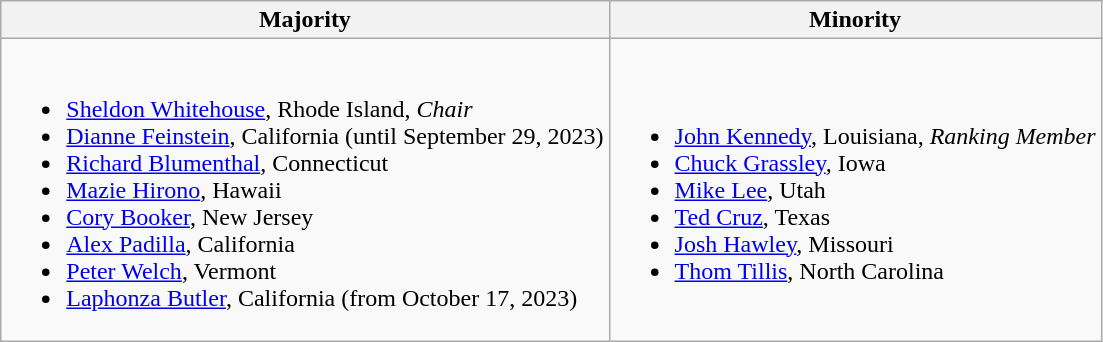<table class=wikitable>
<tr>
<th>Majority</th>
<th>Minority</th>
</tr>
<tr>
<td><br><ul><li><a href='#'>Sheldon Whitehouse</a>, Rhode Island, <em>Chair</em></li><li><a href='#'>Dianne Feinstein</a>, California (until September 29, 2023)</li><li><a href='#'>Richard Blumenthal</a>, Connecticut</li><li><a href='#'>Mazie Hirono</a>, Hawaii</li><li><a href='#'>Cory Booker</a>, New Jersey</li><li><a href='#'>Alex Padilla</a>, California</li><li><a href='#'>Peter Welch</a>, Vermont</li><li><a href='#'>Laphonza Butler</a>, California (from October 17, 2023)</li></ul></td>
<td><br><ul><li><a href='#'>John Kennedy</a>, Louisiana, <em>Ranking Member</em></li><li><a href='#'>Chuck Grassley</a>, Iowa</li><li><a href='#'>Mike Lee</a>, Utah</li><li><a href='#'>Ted Cruz</a>, Texas</li><li><a href='#'>Josh Hawley</a>, Missouri</li><li><a href='#'>Thom Tillis</a>, North Carolina</li></ul></td>
</tr>
</table>
